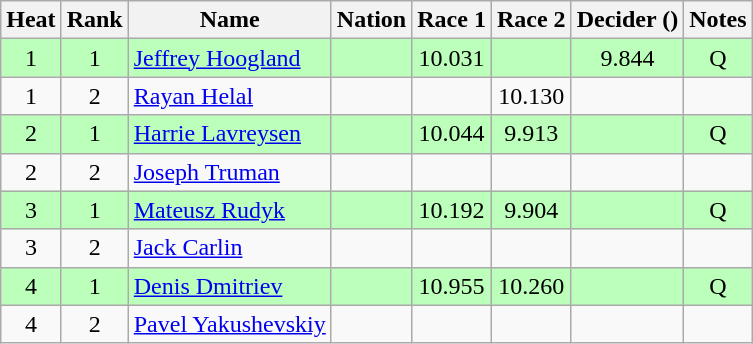<table class="wikitable sortable" style="text-align:center">
<tr>
<th>Heat</th>
<th>Rank</th>
<th>Name</th>
<th>Nation</th>
<th>Race 1</th>
<th>Race 2</th>
<th>Decider ()</th>
<th>Notes</th>
</tr>
<tr bgcolor=bbffbb>
<td>1</td>
<td>1</td>
<td align=left><a href='#'>Jeffrey Hoogland</a></td>
<td align=left></td>
<td>10.031</td>
<td></td>
<td>9.844</td>
<td>Q</td>
</tr>
<tr>
<td>1</td>
<td>2</td>
<td align=left><a href='#'>Rayan Helal</a></td>
<td align=left></td>
<td></td>
<td>10.130</td>
<td></td>
<td></td>
</tr>
<tr bgcolor=bbffbb>
<td>2</td>
<td>1</td>
<td align=left><a href='#'>Harrie Lavreysen</a></td>
<td align=left></td>
<td>10.044</td>
<td>9.913</td>
<td></td>
<td>Q</td>
</tr>
<tr>
<td>2</td>
<td>2</td>
<td align=left><a href='#'>Joseph Truman</a></td>
<td align=left></td>
<td></td>
<td></td>
<td></td>
<td></td>
</tr>
<tr bgcolor=bbffbb>
<td>3</td>
<td>1</td>
<td align=left><a href='#'>Mateusz Rudyk</a></td>
<td align=left></td>
<td>10.192</td>
<td>9.904</td>
<td></td>
<td>Q</td>
</tr>
<tr>
<td>3</td>
<td>2</td>
<td align=left><a href='#'>Jack Carlin</a></td>
<td align=left></td>
<td></td>
<td></td>
<td></td>
<td></td>
</tr>
<tr bgcolor=bbffbb>
<td>4</td>
<td>1</td>
<td align=left><a href='#'>Denis Dmitriev</a></td>
<td align=left></td>
<td>10.955</td>
<td>10.260</td>
<td></td>
<td>Q</td>
</tr>
<tr>
<td>4</td>
<td>2</td>
<td align=left><a href='#'>Pavel Yakushevskiy</a></td>
<td align=left></td>
<td></td>
<td></td>
<td></td>
<td></td>
</tr>
</table>
